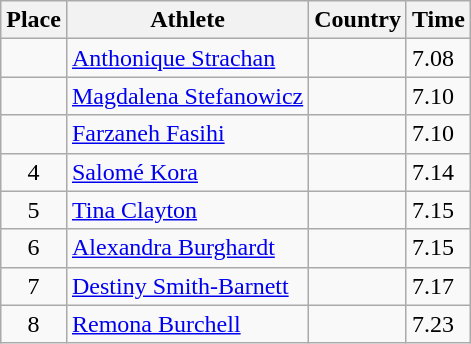<table class="wikitable">
<tr>
<th>Place</th>
<th>Athlete</th>
<th>Country</th>
<th>Time</th>
</tr>
<tr>
<td align=center></td>
<td><a href='#'>Anthonique Strachan</a></td>
<td></td>
<td>7.08</td>
</tr>
<tr>
<td align=center></td>
<td><a href='#'>Magdalena Stefanowicz</a></td>
<td></td>
<td>7.10</td>
</tr>
<tr>
<td align=center></td>
<td><a href='#'>Farzaneh Fasihi</a></td>
<td></td>
<td>7.10</td>
</tr>
<tr>
<td align=center>4</td>
<td><a href='#'>Salomé Kora</a></td>
<td></td>
<td>7.14</td>
</tr>
<tr>
<td align=center>5</td>
<td><a href='#'>Tina Clayton</a></td>
<td></td>
<td>7.15</td>
</tr>
<tr>
<td align=center>6</td>
<td><a href='#'>Alexandra Burghardt</a></td>
<td></td>
<td>7.15</td>
</tr>
<tr>
<td align=center>7</td>
<td><a href='#'>Destiny Smith-Barnett</a></td>
<td></td>
<td>7.17</td>
</tr>
<tr>
<td align=center>8</td>
<td><a href='#'>Remona Burchell</a></td>
<td></td>
<td>7.23</td>
</tr>
</table>
